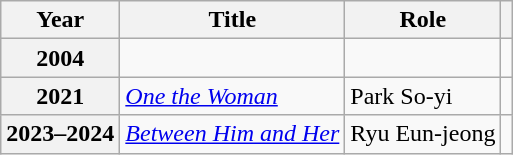<table class="wikitable plainrowheaders">
<tr>
<th scope="col">Year</th>
<th scope="col">Title</th>
<th scope="col">Role</th>
<th scope="col" class="unsortable"></th>
</tr>
<tr>
<th scope="row">2004</th>
<td><em></em></td>
<td></td>
<td style="text-align:center"></td>
</tr>
<tr>
<th scope="row">2021</th>
<td><em><a href='#'>One the Woman</a></em></td>
<td>Park So-yi</td>
<td style="text-align:center"></td>
</tr>
<tr>
<th scope="row">2023–2024</th>
<td><em><a href='#'>Between Him and Her</a></em></td>
<td>Ryu Eun-jeong</td>
<td style="text-align:center"></td>
</tr>
</table>
